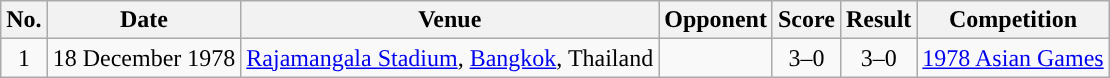<table class="wikitable sortable">
<tr>
<th scope="col">No.</th>
<th scope="col">Date</th>
<th scope="col">Venue</th>
<th scope="col">Opponent</th>
<th scope="col">Score</th>
<th scope="col">Result</th>
<th scope="col“">Competition</th>
</tr>
<tr>
<td align="center">1</td>
<td>18 December 1978</td>
<td><a href='#'>Rajamangala Stadium</a>, <a href='#'>Bangkok</a>, Thailand</td>
<td></td>
<td align="center">3–0</td>
<td align="center">3–0</td>
<td><a href='#'>1978 Asian Games</a></td>
</tr>
</table>
